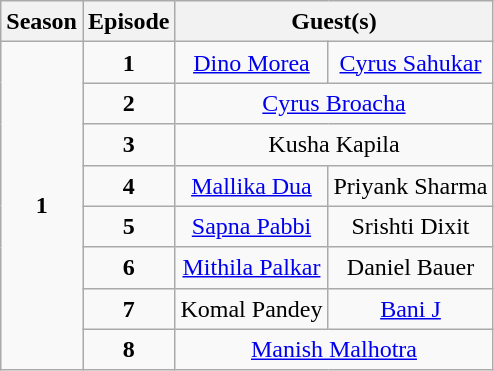<table class="wikitable" style=" text-align:center; line-height:20px; width:auto;">
<tr>
<th>Season</th>
<th>Episode</th>
<th colspan="2">Guest(s)</th>
</tr>
<tr>
<td rowspan="8"><strong>1</strong></td>
<td><strong>1</strong></td>
<td><a href='#'>Dino Morea</a></td>
<td><a href='#'>Cyrus Sahukar</a></td>
</tr>
<tr>
<td><strong>2</strong></td>
<td colspan="2"><a href='#'>Cyrus Broacha</a></td>
</tr>
<tr>
<td><strong>3</strong></td>
<td colspan="2">Kusha Kapila</td>
</tr>
<tr>
<td><strong>4</strong></td>
<td><a href='#'>Mallika Dua</a></td>
<td>Priyank Sharma</td>
</tr>
<tr>
<td><strong>5</strong></td>
<td><a href='#'>Sapna Pabbi</a></td>
<td>Srishti Dixit</td>
</tr>
<tr>
<td><strong>6</strong></td>
<td><a href='#'>Mithila Palkar</a></td>
<td>Daniel Bauer</td>
</tr>
<tr>
<td><strong>7</strong></td>
<td>Komal Pandey</td>
<td><a href='#'>Bani J</a></td>
</tr>
<tr>
<td><strong>8</strong></td>
<td colspan="2"><a href='#'>Manish Malhotra</a></td>
</tr>
</table>
